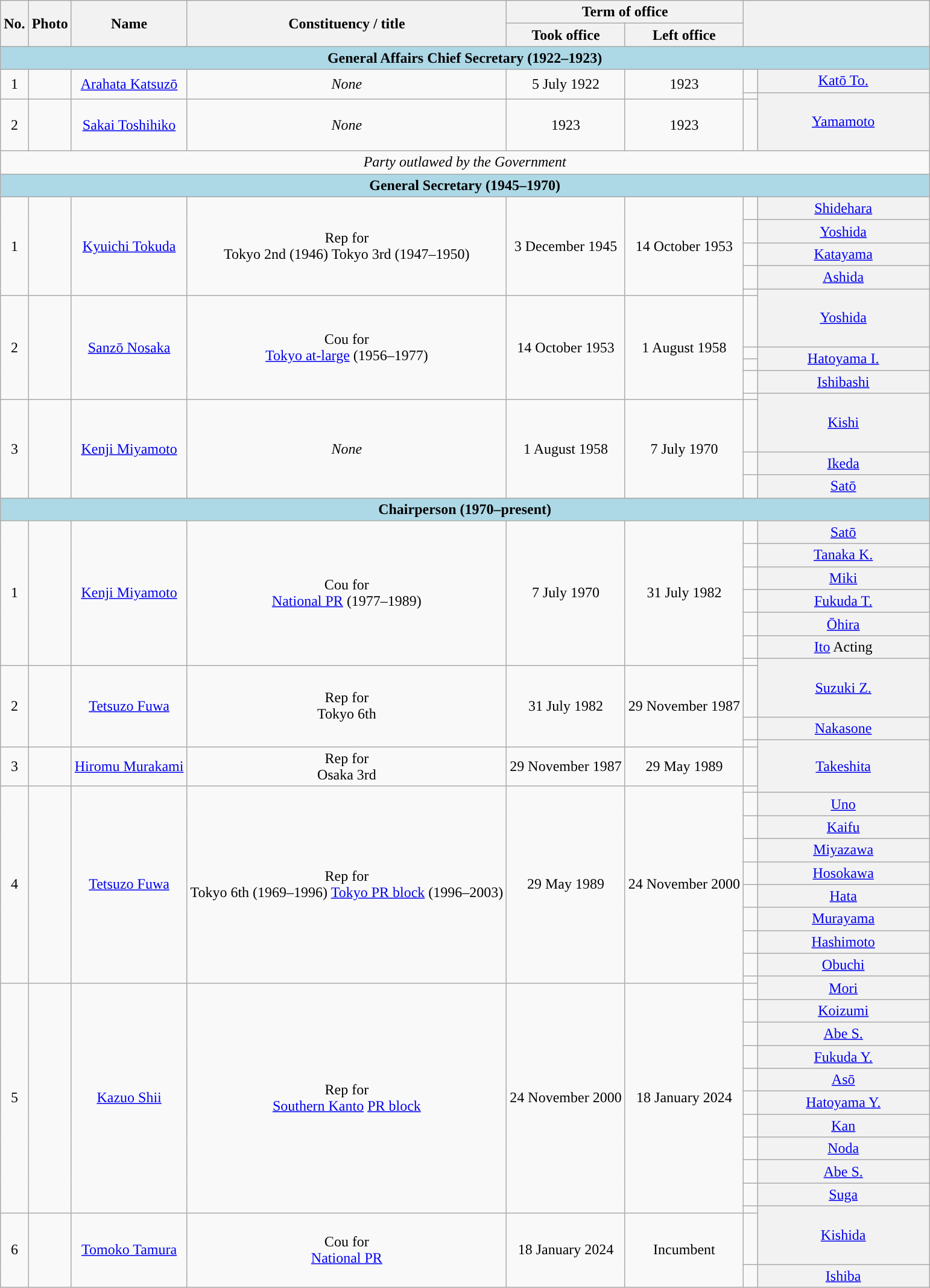<table class="wikitable" style="text-align:center">
<tr>
<th rowspan="2">No.</th>
<th rowspan="2">Photo</th>
<th rowspan="2">Name<br><small> </small></th>
<th rowspan="2">Constituency / title</th>
<th colspan="2">Term of office</th>
<th colspan="2" rowspan="2" style="width:20%;"><a href='#'></a> </th>
</tr>
<tr>
<th>Took office</th>
<th>Left office</th>
</tr>
<tr>
<td colspan="8" bgcolor="lightblue"><strong>General Affairs Chief Secretary (1922–1923)</strong></td>
</tr>
<tr>
<td rowspan="2">1</td>
<td rowspan="2"></td>
<td rowspan="2"><a href='#'>Arahata Katsuzō</a><br><small></small></td>
<td rowspan="2"><em>None</em></td>
<td rowspan="2">5 July 1922</td>
<td rowspan="2">1923</td>
<td style="background-color: "></td>
<th style="font-weight:normal"><a href='#'>Katō To.</a> <small></small></th>
</tr>
<tr>
<td style="background-color: "></td>
<th rowspan="2" style="font-weight:normal"><a href='#'>Yamamoto</a> <small></small></th>
</tr>
<tr>
<td>2</td>
<td></td>
<td><a href='#'>Sakai Toshihiko</a><br><small></small></td>
<td><em>None</em></td>
<td>1923</td>
<td>1923</td>
<td height="50" style="background-color: "></td>
</tr>
<tr>
<td colspan="8"><em>Party outlawed by the Government</em></td>
</tr>
<tr>
<td colspan="8" bgcolor="lightblue"><strong>General Secretary (1945–1970)</strong></td>
</tr>
<tr>
<td rowspan="5">1</td>
<td rowspan="5"></td>
<td rowspan="5"><a href='#'>Kyuichi Tokuda</a><br><small></small></td>
<td rowspan="5">Rep for<br>Tokyo 2nd
(1946)
Tokyo 3rd
(1947–1950)</td>
<td rowspan="5">3 December 1945</td>
<td rowspan="5">14 October 1953</td>
<td style="background-color: "></td>
<th style="font-weight:normal"><a href='#'>Shidehara</a> <small></small></th>
</tr>
<tr>
<td style="background-color: "></td>
<th style="font-weight:normal"><a href='#'>Yoshida</a> <small></small></th>
</tr>
<tr>
<td style="background-color: "></td>
<th style="font-weight:normal"><a href='#'>Katayama</a> <small></small></th>
</tr>
<tr>
<td style="background-color: "></td>
<th style="font-weight:normal"><a href='#'>Ashida</a> <small></small></th>
</tr>
<tr>
<td style="background-color: "></td>
<th rowspan="2" style="font-weight:normal"><a href='#'>Yoshida</a> <small></small></th>
</tr>
<tr>
<td rowspan="5">2</td>
<td rowspan="5"></td>
<td rowspan="5"><a href='#'>Sanzō Nosaka</a><br><small></small></td>
<td rowspan="5">Cou for<br><a href='#'>Tokyo at-large</a>
(1956–1977)</td>
<td rowspan="5">14 October 1953</td>
<td rowspan="5">1 August 1958</td>
<td height="50" style="background-color: "></td>
</tr>
<tr>
<td style="background-color: "></td>
<th rowspan="2" style="font-weight:normal"><a href='#'>Hatoyama I.</a> <small></small></th>
</tr>
<tr>
<td style="background-color: "></td>
</tr>
<tr>
<td style="background-color: "></td>
<th style="font-weight:normal"><a href='#'>Ishibashi</a> <small></small></th>
</tr>
<tr>
<td style="background-color: "></td>
<th rowspan="2" style="font-weight:normal"><a href='#'>Kishi</a> <small></small></th>
</tr>
<tr>
<td rowspan="3">3</td>
<td rowspan="3"></td>
<td rowspan="3"><a href='#'>Kenji Miyamoto</a><br><small></small></td>
<td rowspan="3"><em>None</em></td>
<td rowspan="3">1 August 1958</td>
<td rowspan="3">7 July 1970</td>
<td height="50" style="background-color: "></td>
</tr>
<tr>
<td style="background-color: "></td>
<th style="font-weight:normal"><a href='#'>Ikeda</a> <small></small></th>
</tr>
<tr>
<td style="background-color: "></td>
<th style="font-weight:normal"><a href='#'>Satō</a> <small></small></th>
</tr>
<tr>
<td colspan="8" bgcolor="lightblue"><strong>Chairperson (1970–present)</strong></td>
</tr>
<tr>
<td rowspan="7">1</td>
<td rowspan="7"></td>
<td rowspan="7"><a href='#'>Kenji Miyamoto</a><br><small></small></td>
<td rowspan="7">Cou for<br><a href='#'>National PR</a>
(1977–1989)</td>
<td rowspan="7">7 July 1970</td>
<td rowspan="7">31 July 1982</td>
<td style="background-color: "></td>
<th style="font-weight:normal"><a href='#'>Satō</a> <small></small></th>
</tr>
<tr>
<td style="background-color: "></td>
<th style="font-weight:normal"><a href='#'>Tanaka K.</a> <small></small></th>
</tr>
<tr>
<td style="background-color: "></td>
<th style="font-weight:normal"><a href='#'>Miki</a> <small></small></th>
</tr>
<tr>
<td style="background-color: "></td>
<th style="font-weight:normal"><a href='#'>Fukuda T.</a> <small></small></th>
</tr>
<tr>
<td style="background-color: "></td>
<th style="font-weight:normal"><a href='#'>Ōhira</a> <small></small></th>
</tr>
<tr>
<td style="background-color: "></td>
<th style="font-weight:normal"><a href='#'>Ito</a> <small></small> Acting</th>
</tr>
<tr>
<td style="background-color: "></td>
<th rowspan="2" style="font-weight:normal"><a href='#'>Suzuki Z.</a> <small></small></th>
</tr>
<tr>
<td rowspan="3">2</td>
<td rowspan="3"></td>
<td rowspan="3"><a href='#'>Tetsuzo Fuwa</a><br><small></small></td>
<td rowspan="3">Rep for<br>Tokyo 6th</td>
<td rowspan="3">31 July 1982</td>
<td rowspan="3">29 November 1987</td>
<td height="50" style="background-color: "></td>
</tr>
<tr>
<td style="background-color: "></td>
<th style="font-weight:normal"><a href='#'>Nakasone</a> <small></small></th>
</tr>
<tr>
<td style="background-color: "></td>
<th rowspan="3" style="font-weight:normal"><a href='#'>Takeshita</a> <small></small></th>
</tr>
<tr>
<td>3</td>
<td></td>
<td><a href='#'>Hiromu Murakami</a><br><small></small></td>
<td>Rep for<br>Osaka 3rd</td>
<td>29 November 1987</td>
<td>29 May 1989</td>
<td style="background-color: "></td>
</tr>
<tr>
<td rowspan="10">4<br></td>
<td rowspan="10"></td>
<td rowspan="10"><a href='#'>Tetsuzo Fuwa</a><br><small></small></td>
<td rowspan="10">Rep for<br>Tokyo 6th
(1969–1996)
<a href='#'>Tokyo PR block</a>
(1996–2003)</td>
<td rowspan="10">29 May 1989</td>
<td rowspan="10">24 November 2000</td>
<td style="background-color: "></td>
</tr>
<tr>
<td style="background-color: "></td>
<th style="font-weight:normal"><a href='#'>Uno</a> <small></small></th>
</tr>
<tr>
<td style="background-color: "></td>
<th style="font-weight:normal"><a href='#'>Kaifu</a> <small></small></th>
</tr>
<tr>
<td style="background-color: "></td>
<th style="font-weight:normal"><a href='#'>Miyazawa</a> <small></small></th>
</tr>
<tr>
<td style="background-color: "></td>
<th style="font-weight:normal"><a href='#'>Hosokawa</a> <small></small></th>
</tr>
<tr>
<td style="background-color: "></td>
<th style="font-weight:normal"><a href='#'>Hata</a> <small></small></th>
</tr>
<tr>
<td style="background-color: "></td>
<th style="font-weight:normal"><a href='#'>Murayama</a> <small></small></th>
</tr>
<tr>
<td style="background-color: "></td>
<th style="font-weight:normal"><a href='#'>Hashimoto</a> <small></small></th>
</tr>
<tr>
<td style="background-color: "></td>
<th style="font-weight:normal"><a href='#'>Obuchi</a> <small></small></th>
</tr>
<tr>
<td style="background-color: "></td>
<th rowspan="2" style="font-weight:normal"><a href='#'>Mori</a> <small></small></th>
</tr>
<tr>
<td rowspan="11">5</td>
<td rowspan="11"></td>
<td rowspan="11"><a href='#'>Kazuo Shii</a><br><small></small></td>
<td rowspan="11">Rep for<br><a href='#'>Southern Kanto</a>
<a href='#'>PR block</a></td>
<td rowspan="11">24 November 2000</td>
<td rowspan="11">18 January 2024</td>
<td style="background-color: "></td>
</tr>
<tr>
<td style="background-color: "></td>
<th style="font-weight:normal"><a href='#'>Koizumi</a> <small></small></th>
</tr>
<tr>
<td style="background-color: "></td>
<th style="font-weight:normal"><a href='#'>Abe S.</a> <small></small></th>
</tr>
<tr>
<td style="background-color: "></td>
<th style="font-weight:normal"><a href='#'>Fukuda Y.</a> <small></small></th>
</tr>
<tr>
<td style="background-color: "></td>
<th style="font-weight:normal"><a href='#'>Asō</a> <small></small></th>
</tr>
<tr>
<td style="background-color: "></td>
<th style="font-weight:normal"><a href='#'>Hatoyama Y.</a> <small></small></th>
</tr>
<tr>
<td style="background-color: "></td>
<th style="font-weight:normal"><a href='#'>Kan</a> <small></small></th>
</tr>
<tr>
<td style="background-color: "></td>
<th style="font-weight:normal"><a href='#'>Noda</a> <small></small></th>
</tr>
<tr>
<td style="background-color: "></td>
<th style="font-weight:normal"><a href='#'>Abe S.</a> <small></small></th>
</tr>
<tr>
<td style="background-color: "></td>
<th style="font-weight:normal"><a href='#'>Suga</a> <small></small></th>
</tr>
<tr>
<td style="background-color: "></td>
<th rowspan="2" style="font-weight:normal"><a href='#'>Kishida</a> <small></small></th>
</tr>
<tr>
<td rowspan="2">6</td>
<td rowspan="2"></td>
<td rowspan="2"><a href='#'>Tomoko Tamura</a><br><small></small></td>
<td rowspan="2">Cou for<br><a href='#'>National PR</a></td>
<td rowspan="2">18 January 2024</td>
<td rowspan="2">Incumbent</td>
<td height="50" style="background-color: "></td>
</tr>
<tr>
<td style="background-color: "></td>
<th style="font-weight:normal"><a href='#'>Ishiba</a> <small></small></th>
</tr>
</table>
